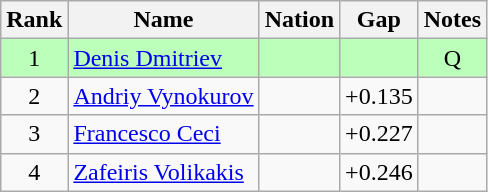<table class="wikitable sortable" style="text-align:center">
<tr>
<th>Rank</th>
<th>Name</th>
<th>Nation</th>
<th>Gap</th>
<th>Notes</th>
</tr>
<tr bgcolor=bbffbb>
<td>1</td>
<td align=left><a href='#'>Denis Dmitriev</a></td>
<td align=left></td>
<td></td>
<td>Q</td>
</tr>
<tr>
<td>2</td>
<td align=left><a href='#'>Andriy Vynokurov</a></td>
<td align=left></td>
<td>+0.135</td>
<td></td>
</tr>
<tr>
<td>3</td>
<td align=left><a href='#'>Francesco Ceci</a></td>
<td align=left></td>
<td>+0.227</td>
<td></td>
</tr>
<tr>
<td>4</td>
<td align=left><a href='#'>Zafeiris Volikakis</a></td>
<td align=left></td>
<td>+0.246</td>
<td></td>
</tr>
</table>
